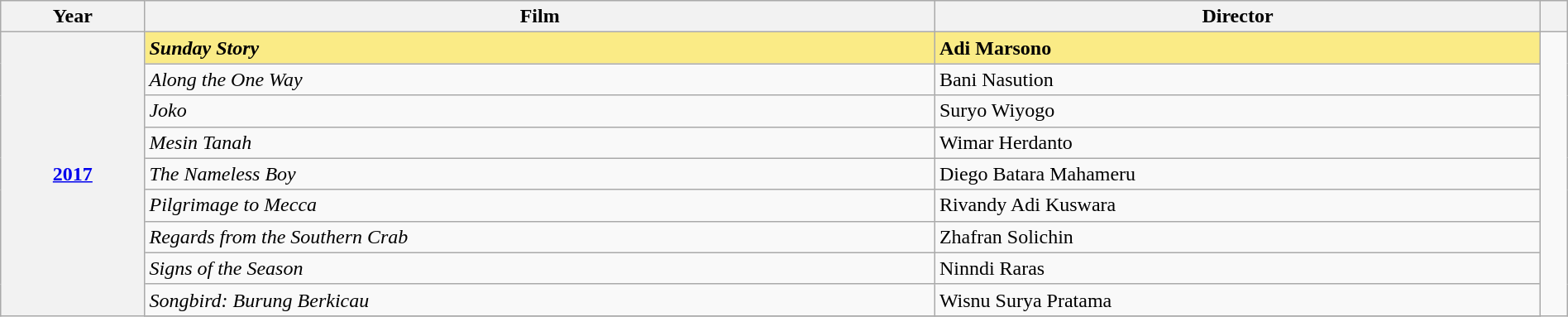<table class="wikitable" width=100%>
<tr>
<th>Year</th>
<th>Film</th>
<th>Director</th>
<th></th>
</tr>
<tr>
<th rowspan="10"><a href='#'>2017</a></th>
<td style="background:#FAEB86; font-weight:bold;"><em>Sunday Story</em></td>
<td style="background:#FAEB86; font-weight:bold;">Adi Marsono</td>
<td align="center" rowspan="10"></td>
</tr>
<tr>
<td><em>Along the One Way</em></td>
<td>Bani Nasution</td>
</tr>
<tr>
<td><em>Joko</em></td>
<td>Suryo Wiyogo</td>
</tr>
<tr>
<td><em>Mesin Tanah</em></td>
<td>Wimar Herdanto</td>
</tr>
<tr>
<td><em>The Nameless Boy</em></td>
<td>Diego Batara Mahameru</td>
</tr>
<tr>
<td><em>Pilgrimage to Mecca</em></td>
<td>Rivandy Adi Kuswara</td>
</tr>
<tr>
<td><em>Regards from the Southern Crab</em></td>
<td>Zhafran Solichin</td>
</tr>
<tr>
<td><em>Signs of the Season</em></td>
<td>Ninndi Raras</td>
</tr>
<tr>
<td><em>Songbird: Burung Berkicau</em></td>
<td>Wisnu Surya Pratama</td>
</tr>
<tr>
</tr>
</table>
